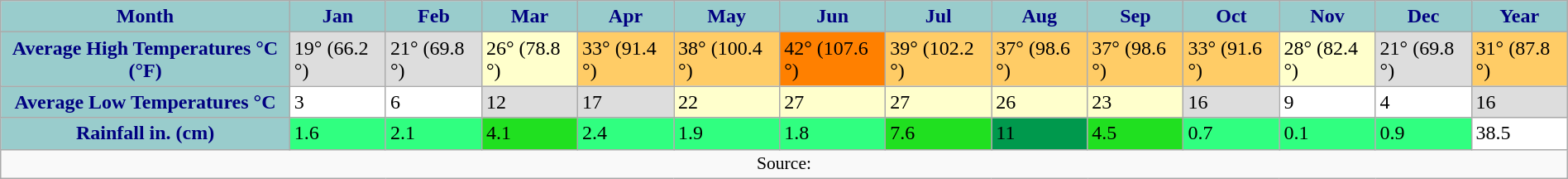<table class="wikitable" style="margin:1em auto;">
<tr>
<th style="background:#9cc; color:navy; height:17px;">Month</th>
<th style="background:#9cc; color:navy;">Jan</th>
<th style="background:#9cc; color:navy;">Feb</th>
<th style="background:#9cc; color:navy;">Mar</th>
<th style="background:#9cc; color:navy;">Apr</th>
<th style="background:#9cc; color:navy;">May</th>
<th style="background:#9cc; color:navy;">Jun</th>
<th style="background:#9cc; color:navy;">Jul</th>
<th style="background:#9cc; color:navy;">Aug</th>
<th style="background:#9cc; color:navy;">Sep</th>
<th style="background:#9cc; color:navy;">Oct</th>
<th style="background:#9cc; color:navy;">Nov</th>
<th style="background:#9cc; color:navy;">Dec</th>
<th style="background:#9cc; color:navy;">Year</th>
</tr>
<tr>
<th style="background:#9cc; color:navy;">Average High Temperatures °C (°F)</th>
<td style="background:#ddd; color:black;">19° (66.2 °)</td>
<td style="background:#ddd; color:black;">21° (69.8 °)</td>
<td style="background:#ffc; color:black;">26° (78.8 °)</td>
<td style="background:#fc6; color:black;">33° (91.4 °)</td>
<td style="background:#fc6; color:black;">38° (100.4 °)</td>
<td style="background: #FF8000; color:black;">42° (107.6 °)</td>
<td style="background:#fc6; color:black;">39° (102.2 °)</td>
<td style="background:#fc6; color:black;">37° (98.6 °)</td>
<td style="background:#fc6; color:black;">37° (98.6 °)</td>
<td style="background:#fc6; color:black;">33° (91.6 °)</td>
<td style="background:#ffc; color:black;">28° (82.4 °)</td>
<td style="background:#ddd; color:black;">21° (69.8 °)</td>
<td style="background:#fc6; color:black;">31° (87.8 °)</td>
</tr>
<tr>
<th style="background:#9cc; color:navy; height:16px;">Average Low Temperatures °C</th>
<td style="background:#fff; color:black;">3</td>
<td style="background:#fff; color:black;">6</td>
<td style="background:#ddd; color:black;">12</td>
<td style="background:#ddd; color:black;">17</td>
<td style="background:#ffc; color:black;">22</td>
<td style="background:#ffc; color:black;">27</td>
<td style="background:#ffc; color:black;">27</td>
<td style="background:#ffc; color:black;">26</td>
<td style="background:#ffc; color:black;">23</td>
<td style="background:#ddd; color:black;">16</td>
<td style="background:#fff; color:black;">9</td>
<td style="background:#fff; color:black;">4</td>
<td style="background:#ddd; color:black;">16</td>
</tr>
<tr>
<th style="background:#9cc; color:navy;">Rainfall in. (cm)</th>
<td style="background: #30FF80;">1.6</td>
<td style="background: #30FF80;">2.1</td>
<td style="background: #20E020;">4.1</td>
<td style="background: #30FF80;">2.4</td>
<td style="background: #30FF80;">1.9</td>
<td style="background: #30FF80;">1.8</td>
<td style="background: #20E020;">7.6</td>
<td style="background: #00994D;">11</td>
<td style="background: #20E020;">4.5</td>
<td style="background: #30FF80;">0.7</td>
<td style="background: #30FF80;">0.1</td>
<td style="background: #30FF80;">0.9</td>
<td style="background:#fff;">38.5</td>
</tr>
<tr>
<td colspan="14" style="text-align:center;font-size:90%;">Source: </td>
</tr>
</table>
